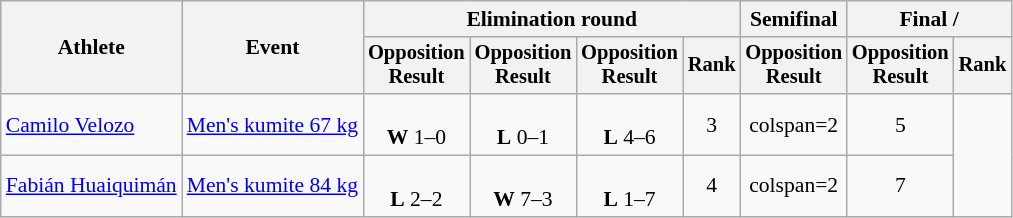<table class=wikitable style=font-size:90%;text-align:center>
<tr>
<th rowspan=2>Athlete</th>
<th rowspan=2>Event</th>
<th colspan=4>Elimination round</th>
<th>Semifinal</th>
<th colspan=2>Final / </th>
</tr>
<tr style=font-size:95%>
<th>Opposition<br>Result</th>
<th>Opposition<br>Result</th>
<th>Opposition<br>Result</th>
<th>Rank</th>
<th>Opposition<br>Result</th>
<th>Opposition<br>Result</th>
<th>Rank</th>
</tr>
<tr>
<td align=left><a href='#'>Camilo Velozo</a></td>
<td align=left><a href='#'>Men's kumite 67 kg</a></td>
<td><br><strong>W</strong> 1–0</td>
<td><br><strong>L</strong> 0–1</td>
<td><br><strong>L</strong> 4–6</td>
<td>3</td>
<td>colspan=2 </td>
<td>5</td>
</tr>
<tr>
<td align=left><a href='#'>Fabián Huaiquimán</a></td>
<td align=left><a href='#'>Men's kumite 84 kg</a></td>
<td><br><strong>L</strong> 2–2</td>
<td><br><strong>W</strong> 7–3</td>
<td><br><strong>L</strong> 1–7</td>
<td>4</td>
<td>colspan=2 </td>
<td>7</td>
</tr>
</table>
